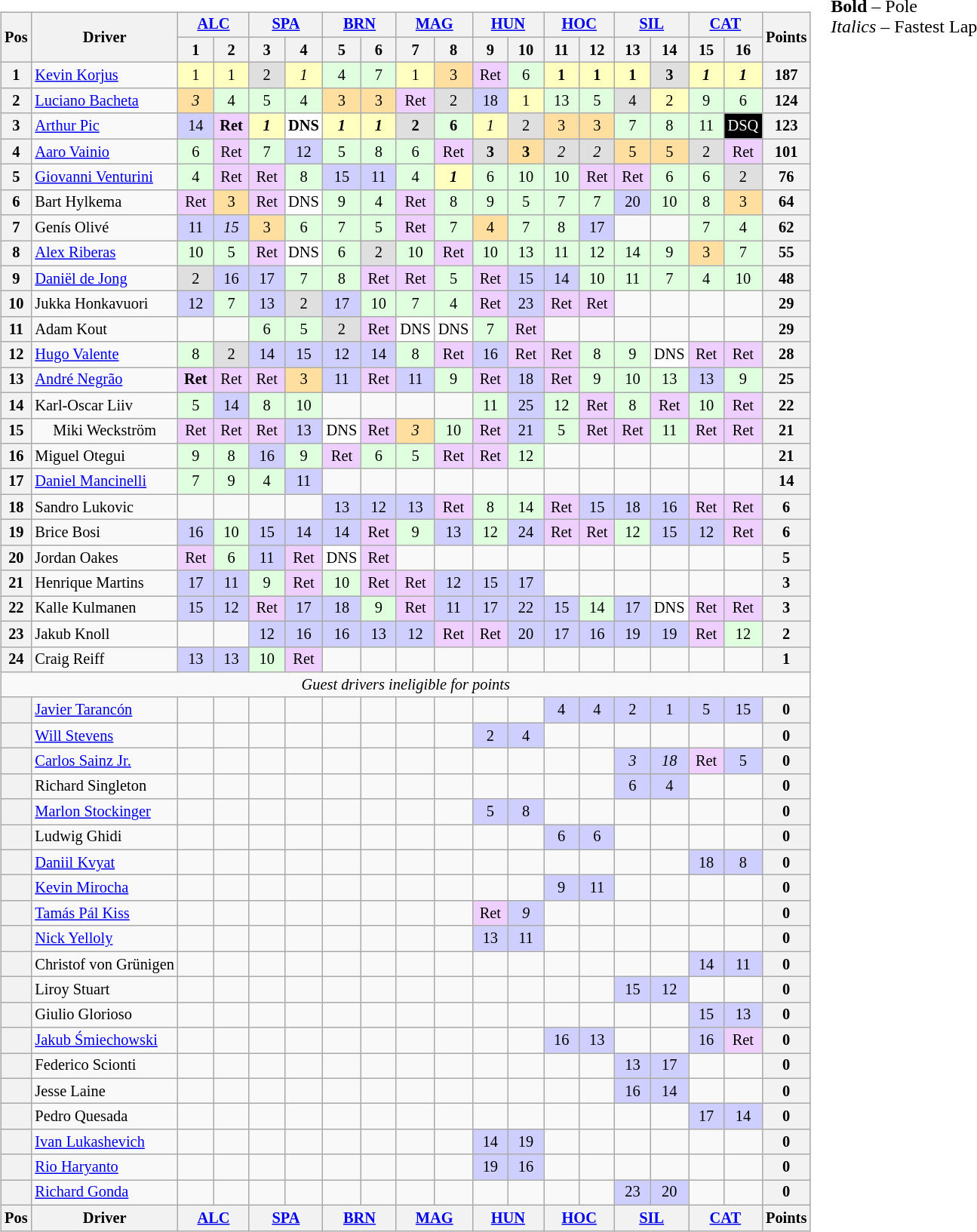<table>
<tr>
<td><br><table class="wikitable" style="font-size:85%; text-align:center">
<tr>
<th rowspan=2>Pos</th>
<th rowspan=2>Driver</th>
<th colspan=2><a href='#'>ALC</a><br></th>
<th colspan=2><a href='#'>SPA</a><br></th>
<th colspan=2><a href='#'>BRN</a><br></th>
<th colspan=2><a href='#'>MAG</a><br></th>
<th colspan=2><a href='#'>HUN</a><br></th>
<th colspan=2><a href='#'>HOC</a><br></th>
<th colspan=2><a href='#'>SIL</a><br></th>
<th colspan=2><a href='#'>CAT</a><br></th>
<th rowspan=2>Points</th>
</tr>
<tr>
<th width=25>1</th>
<th width=25>2</th>
<th width=25>3</th>
<th width=25>4</th>
<th width=25>5</th>
<th width=25>6</th>
<th width=25>7</th>
<th width=25>8</th>
<th width=25>9</th>
<th width=25>10</th>
<th width=25>11</th>
<th width=25>12</th>
<th width=25>13</th>
<th width=25>14</th>
<th width=25>15</th>
<th width=25>16</th>
</tr>
<tr>
<th>1</th>
<td style="text-align:left"> <a href='#'>Kevin Korjus</a> </td>
<td style="background:#FFFFBF;">1</td>
<td style="background:#FFFFBF;">1</td>
<td style="background:#DFDFDF;">2</td>
<td style="background:#FFFFBF;"><em>1</em></td>
<td style="background:#DFFFDF;">4</td>
<td style="background:#DFFFDF;">7</td>
<td style="background:#FFFFBF;">1</td>
<td style="background:#FFDF9F;">3</td>
<td style="background:#EFCFFF;">Ret</td>
<td style="background:#DFFFDF;">6</td>
<td style="background:#FFFFBF;"><strong>1</strong></td>
<td style="background:#FFFFBF;"><strong>1</strong></td>
<td style="background:#FFFFBF;"><strong>1</strong></td>
<td style="background:#DFDFDF;"><strong>3</strong></td>
<td style="background:#FFFFBF;"><strong><em>1</em></strong></td>
<td style="background:#FFFFBF;"><strong><em>1</em></strong></td>
<th>187</th>
</tr>
<tr>
<th>2</th>
<td align=left> <a href='#'>Luciano Bacheta</a></td>
<td style="background:#FFDF9F;"><em>3</em></td>
<td style="background:#DFFFDF;">4</td>
<td style="background:#DFFFDF;">5</td>
<td style="background:#DFFFDF;">4</td>
<td style="background:#FFDF9F;">3</td>
<td style="background:#FFDF9F;">3</td>
<td style="background:#EFCFFF;">Ret</td>
<td style="background:#DFDFDF;">2</td>
<td style="background:#CFCFFF;">18</td>
<td style="background:#FFFFBF;">1</td>
<td style="background:#DFFFDF;">13</td>
<td style="background:#DFFFDF;">5</td>
<td style="background:#DFDFDF;">4</td>
<td style="background:#FFFFBF;">2</td>
<td style="background:#DFFFDF;">9</td>
<td style="background:#DFFFDF;">6</td>
<th>124</th>
</tr>
<tr>
<th>3</th>
<td align=left> <a href='#'>Arthur Pic</a></td>
<td style="background:#CFCFFF;">14</td>
<td style="background:#EFCFFF;"><strong>Ret</strong></td>
<td style="background:#FFFFBF;"><strong><em>1</em></strong></td>
<td style="background:#FFFFFF;"><strong>DNS</strong></td>
<td style="background:#FFFFBF;"><strong><em>1</em></strong></td>
<td style="background:#FFFFBF;"><strong><em>1</em></strong></td>
<td style="background:#DFDFDF;"><strong>2</strong></td>
<td style="background:#DFFFDF;"><strong>6</strong></td>
<td style="background:#FFFFBF;"><em>1</em></td>
<td style="background:#DFDFDF;">2</td>
<td style="background:#FFDF9F;">3</td>
<td style="background:#FFDF9F;">3</td>
<td style="background:#DFFFDF;">7</td>
<td style="background:#DFFFDF;">8</td>
<td style="background:#DFFFDF;">11</td>
<td style="background:black; color:white;">DSQ</td>
<th>123</th>
</tr>
<tr>
<th>4</th>
<td style="text-align:left"> <a href='#'>Aaro Vainio</a> </td>
<td style="background:#DFFFDF;">6</td>
<td style="background:#EFCFFF;">Ret</td>
<td style="background:#DFFFDF;">7</td>
<td style="background:#CFCFFF;">12</td>
<td style="background:#DFFFDF;">5</td>
<td style="background:#DFFFDF;">8</td>
<td style="background:#DFFFDF;">6</td>
<td style="background:#EFCFFF;">Ret</td>
<td style="background:#DFDFDF;"><strong>3</strong></td>
<td style="background:#FFDF9F;"><strong>3</strong></td>
<td style="background:#DFDFDF;"><em>2</em></td>
<td style="background:#DFDFDF;"><em>2</em></td>
<td style="background:#FFDF9F;">5</td>
<td style="background:#FFDF9F;">5</td>
<td style="background:#DFDFDF;">2</td>
<td style="background:#EFCFFF;">Ret</td>
<th>101</th>
</tr>
<tr>
<th>5</th>
<td align=left> <a href='#'>Giovanni Venturini</a></td>
<td style="background:#DFFFDF;">4</td>
<td style="background:#EFCFFF;">Ret</td>
<td style="background:#EFCFFF;">Ret</td>
<td style="background:#DFFFDF;">8</td>
<td style="background:#CFCFFF;">15</td>
<td style="background:#CFCFFF;">11</td>
<td style="background:#DFFFDF;">4</td>
<td style="background:#FFFFBF;"><strong><em>1</em></strong></td>
<td style="background:#DFFFDF;">6</td>
<td style="background:#DFFFDF;">10</td>
<td style="background:#DFFFDF;">10</td>
<td style="background:#EFCFFF;">Ret</td>
<td style="background:#EFCFFF;">Ret</td>
<td style="background:#DFFFDF;">6</td>
<td style="background:#DFFFDF;">6</td>
<td style="background:#DFDFDF;">2</td>
<th>76</th>
</tr>
<tr>
<th>6</th>
<td align=left> Bart Hylkema</td>
<td style="background:#EFCFFF;">Ret</td>
<td style="background:#FFDF9F;">3</td>
<td style="background:#EFCFFF;">Ret</td>
<td style="background:#FFFFFF;">DNS</td>
<td style="background:#DFFFDF;">9</td>
<td style="background:#DFFFDF;">4</td>
<td style="background:#EFCFFF;">Ret</td>
<td style="background:#DFFFDF;">8</td>
<td style="background:#DFFFDF;">9</td>
<td style="background:#DFFFDF;">5</td>
<td style="background:#DFFFDF;">7</td>
<td style="background:#DFFFDF;">7</td>
<td style="background:#CFCFFF;">20</td>
<td style="background:#DFFFDF;">10</td>
<td style="background:#DFFFDF;">8</td>
<td style="background:#FFDF9F;">3</td>
<th>64</th>
</tr>
<tr>
<th>7</th>
<td style="text-align:left"> Genís Olivé </td>
<td style="background:#CFCFFF;">11</td>
<td style="background:#CFCFFF;"><em>15</em></td>
<td style="background:#FFDF9F;">3</td>
<td style="background:#DFFFDF;">6</td>
<td style="background:#DFFFDF;">7</td>
<td style="background:#DFFFDF;">5</td>
<td style="background:#EFCFFF;">Ret</td>
<td style="background:#DFFFDF;">7</td>
<td style="background:#FFDF9F;">4</td>
<td style="background:#DFFFDF;">7</td>
<td style="background:#DFFFDF;">8</td>
<td style="background:#CFCFFF;">17</td>
<td></td>
<td></td>
<td style="background:#DFFFDF;">7</td>
<td style="background:#DFFFDF;">4</td>
<th>62</th>
</tr>
<tr>
<th>8</th>
<td style="text-align:left"> <a href='#'>Alex Riberas</a> </td>
<td style="background:#DFFFDF;">10</td>
<td style="background:#DFFFDF;">5</td>
<td style="background:#EFCFFF;">Ret</td>
<td style="background:#FFFFFF;">DNS</td>
<td style="background:#DFFFDF;">6</td>
<td style="background:#DFDFDF;">2</td>
<td style="background:#DFFFDF;">10</td>
<td style="background:#EFCFFF;">Ret</td>
<td style="background:#DFFFDF;">10</td>
<td style="background:#DFFFDF;">13</td>
<td style="background:#DFFFDF;">11</td>
<td style="background:#DFFFDF;">12</td>
<td style="background:#DFFFDF;">14</td>
<td style="background:#DFFFDF;">9</td>
<td style="background:#FFDF9F;">3</td>
<td style="background:#DFFFDF;">7</td>
<th>55</th>
</tr>
<tr>
<th>9</th>
<td style="text-align:left"> <a href='#'>Daniël de Jong</a> </td>
<td style="background:#DFDFDF;">2</td>
<td style="background:#CFCFFF;">16</td>
<td style="background:#CFCFFF;">17</td>
<td style="background:#DFFFDF;">7</td>
<td style="background:#DFFFDF;">8</td>
<td style="background:#EFCFFF;">Ret</td>
<td style="background:#EFCFFF;">Ret</td>
<td style="background:#DFFFDF;">5</td>
<td style="background:#EFCFFF;">Ret</td>
<td style="background:#CFCFFF;">15</td>
<td style="background:#CFCFFF;">14</td>
<td style="background:#DFFFDF;">10</td>
<td style="background:#DFFFDF;">11</td>
<td style="background:#DFFFDF;">7</td>
<td style="background:#DFFFDF;">4</td>
<td style="background:#DFFFDF;">10</td>
<th>48</th>
</tr>
<tr>
<th>10</th>
<td align=left> Jukka Honkavuori</td>
<td style="background:#CFCFFF;">12</td>
<td style="background:#DFFFDF;">7</td>
<td style="background:#CFCFFF;">13</td>
<td style="background:#DFDFDF;">2</td>
<td style="background:#CFCFFF;">17</td>
<td style="background:#DFFFDF;">10</td>
<td style="background:#DFFFDF;">7</td>
<td style="background:#DFFFDF;">4</td>
<td style="background:#EFCFFF;">Ret</td>
<td style="background:#CFCFFF;">23</td>
<td style="background:#EFCFFF;">Ret</td>
<td style="background:#EFCFFF;">Ret</td>
<td></td>
<td></td>
<td></td>
<td></td>
<th>29</th>
</tr>
<tr>
<th>11</th>
<td align=left> Adam Kout</td>
<td></td>
<td></td>
<td style="background:#DFFFDF;">6</td>
<td style="background:#DFFFDF;">5</td>
<td style="background:#DFDFDF;">2</td>
<td style="background:#EFCFFF;">Ret</td>
<td style="background:#FFFFFF;">DNS</td>
<td style="background:#FFFFFF;">DNS</td>
<td style="background:#DFFFDF;">7</td>
<td style="background:#EFCFFF;">Ret</td>
<td></td>
<td></td>
<td></td>
<td></td>
<td></td>
<td></td>
<th>29</th>
</tr>
<tr>
<th>12</th>
<td style="text-align:left"> <a href='#'>Hugo Valente</a> </td>
<td style="background:#DFFFDF;">8</td>
<td style="background:#DFDFDF;">2</td>
<td style="background:#CFCFFF;">14</td>
<td style="background:#CFCFFF;">15</td>
<td style="background:#CFCFFF;">12</td>
<td style="background:#CFCFFF;">14</td>
<td style="background:#DFFFDF;">8</td>
<td style="background:#EFCFFF;">Ret</td>
<td style="background:#CFCFFF;">16</td>
<td style="background:#EFCFFF;">Ret</td>
<td style="background:#EFCFFF;">Ret</td>
<td style="background:#DFFFDF;">8</td>
<td style="background:#DFFFDF;">9</td>
<td style="background:#FFFFFF;">DNS</td>
<td style="background:#EFCFFF;">Ret</td>
<td style="background:#EFCFFF;">Ret</td>
<th>28</th>
</tr>
<tr>
<th>13</th>
<td style="text-align:left"> <a href='#'>André Negrão</a> </td>
<td style="background:#EFCFFF;"><strong>Ret</strong></td>
<td style="background:#EFCFFF;">Ret</td>
<td style="background:#EFCFFF;">Ret</td>
<td style="background:#FFDF9F;">3</td>
<td style="background:#CFCFFF;">11</td>
<td style="background:#EFCFFF;">Ret</td>
<td style="background:#CFCFFF;">11</td>
<td style="background:#DFFFDF;">9</td>
<td style="background:#EFCFFF;">Ret</td>
<td style="background:#CFCFFF;">18</td>
<td style="background:#EFCFFF;">Ret</td>
<td style="background:#DFFFDF;">9</td>
<td style="background:#DFFFDF;">10</td>
<td style="background:#DFFFDF;">13</td>
<td style="background:#CFCFFF;">13</td>
<td style="background:#DFFFDF;">9</td>
<th>25</th>
</tr>
<tr>
<th>14</th>
<td style="text-align:left"> Karl-Oscar Liiv </td>
<td style="background:#DFFFDF;">5</td>
<td style="background:#CFCFFF;">14</td>
<td style="background:#DFFFDF;">8</td>
<td style="background:#DFFFDF;">10</td>
<td></td>
<td></td>
<td></td>
<td></td>
<td style="background:#DFFFDF;">11</td>
<td style="background:#CFCFFF;">25</td>
<td style="background:#DFFFDF;">12</td>
<td style="background:#EFCFFF;">Ret</td>
<td style="background:#DFFFDF;">8</td>
<td style="background:#EFCFFF;">Ret</td>
<td style="background:#DFFFDF;">10</td>
<td style="background:#EFCFFF;">Ret</td>
<th>22</th>
</tr>
<tr>
<th>15</th>
<td style:text-align:left" nowrap> Miki Weckström </td>
<td style="background:#EFCFFF;">Ret</td>
<td style="background:#EFCFFF;">Ret</td>
<td style="background:#EFCFFF;">Ret</td>
<td style="background:#CFCFFF;">13</td>
<td style="background:#FFFFFF;">DNS</td>
<td style="background:#EFCFFF;">Ret</td>
<td style="background:#FFDF9F;"><em>3</em></td>
<td style="background:#DFFFDF;">10</td>
<td style="background:#EFCFFF;">Ret</td>
<td style="background:#CFCFFF;">21</td>
<td style="background:#DFFFDF;">5</td>
<td style="background:#EFCFFF;">Ret</td>
<td style="background:#EFCFFF;">Ret</td>
<td style="background:#DFFFDF;">11</td>
<td style="background:#EFCFFF;">Ret</td>
<td style="background:#EFCFFF;">Ret</td>
<th>21</th>
</tr>
<tr>
<th>16</th>
<td style="text-align:left"> Miguel Otegui </td>
<td style="background:#DFFFDF;">9</td>
<td style="background:#DFFFDF;">8</td>
<td style="background:#CFCFFF;">16</td>
<td style="background:#DFFFDF;">9</td>
<td style="background:#EFCFFF;">Ret</td>
<td style="background:#DFFFDF;">6</td>
<td style="background:#DFFFDF;">5</td>
<td style="background:#EFCFFF;">Ret</td>
<td style="background:#EFCFFF;">Ret</td>
<td style="background:#DFFFDF;">12</td>
<td></td>
<td></td>
<td></td>
<td></td>
<td></td>
<td></td>
<th>21</th>
</tr>
<tr>
<th>17</th>
<td align=left> <a href='#'>Daniel Mancinelli</a></td>
<td style="background:#DFFFDF;">7</td>
<td style="background:#DFFFDF;">9</td>
<td style="background:#DFFFDF;">4</td>
<td style="background:#CFCFFF;">11</td>
<td></td>
<td></td>
<td></td>
<td></td>
<td></td>
<td></td>
<td></td>
<td></td>
<td></td>
<td></td>
<td></td>
<td></td>
<th>14</th>
</tr>
<tr>
<th>18</th>
<td align=left> Sandro Lukovic</td>
<td></td>
<td></td>
<td></td>
<td></td>
<td style="background:#CFCFFF;">13</td>
<td style="background:#CFCFFF;">12</td>
<td style="background:#CFCFFF;">13</td>
<td style="background:#EFCFFF;">Ret</td>
<td style="background:#DFFFDF;">8</td>
<td style="background:#DFFFDF;">14</td>
<td style="background:#EFCFFF;">Ret</td>
<td style="background:#CFCFFF;">15</td>
<td style="background:#CFCFFF;">18</td>
<td style="background:#CFCFFF;">16</td>
<td style="background:#EFCFFF;">Ret</td>
<td style="background:#EFCFFF;">Ret</td>
<th>6</th>
</tr>
<tr>
<th>19</th>
<td align=left> Brice Bosi</td>
<td style="background:#CFCFFF;">16</td>
<td style="background:#DFFFDF;">10</td>
<td style="background:#CFCFFF;">15</td>
<td style="background:#CFCFFF;">14</td>
<td style="background:#CFCFFF;">14</td>
<td style="background:#EFCFFF;">Ret</td>
<td style="background:#DFFFDF;">9</td>
<td style="background:#CFCFFF;">13</td>
<td style="background:#DFFFDF;">12</td>
<td style="background:#CFCFFF;">24</td>
<td style="background:#EFCFFF;">Ret</td>
<td style="background:#EFCFFF;">Ret</td>
<td style="background:#DFFFDF;">12</td>
<td style="background:#CFCFFF;">15</td>
<td style="background:#CFCFFF;">12</td>
<td style="background:#EFCFFF;">Ret</td>
<th>6</th>
</tr>
<tr>
<th>20</th>
<td align=left> Jordan Oakes</td>
<td style="background:#EFCFFF;">Ret</td>
<td style="background:#DFFFDF;">6</td>
<td style="background:#CFCFFF;">11</td>
<td style="background:#EFCFFF;">Ret</td>
<td style="background:#FFFFFF;">DNS</td>
<td style="background:#EFCFFF;">Ret</td>
<td></td>
<td></td>
<td></td>
<td></td>
<td></td>
<td></td>
<td></td>
<td></td>
<td></td>
<td></td>
<th>5</th>
</tr>
<tr>
<th>21</th>
<td style="text-align:left" nowrap> Henrique Martins </td>
<td style="background:#CFCFFF;">17</td>
<td style="background:#CFCFFF;">11</td>
<td style="background:#DFFFDF;">9</td>
<td style="background:#EFCFFF;">Ret</td>
<td style="background:#DFFFDF;">10</td>
<td style="background:#EFCFFF;">Ret</td>
<td style="background:#EFCFFF;">Ret</td>
<td style="background:#CFCFFF;">12</td>
<td style="background:#CFCFFF;">15</td>
<td style="background:#CFCFFF;">17</td>
<td></td>
<td></td>
<td></td>
<td></td>
<td></td>
<td></td>
<th>3</th>
</tr>
<tr>
<th>22</th>
<td style="text-align:left"> Kalle Kulmanen </td>
<td style="background:#CFCFFF;">15</td>
<td style="background:#CFCFFF;">12</td>
<td style="background:#EFCFFF;">Ret</td>
<td style="background:#CFCFFF;">17</td>
<td style="background:#CFCFFF;">18</td>
<td style="background:#DFFFDF;">9</td>
<td style="background:#EFCFFF;">Ret</td>
<td style="background:#CFCFFF;">11</td>
<td style="background:#CFCFFF;">17</td>
<td style="background:#CFCFFF;">22</td>
<td style="background:#CFCFFF;">15</td>
<td style="background:#DFFFDF;">14</td>
<td style="background:#CFCFFF;">17</td>
<td style="background:#FFFFFF;">DNS</td>
<td style="background:#EFCFFF;">Ret</td>
<td style="background:#EFCFFF;">Ret</td>
<th>3</th>
</tr>
<tr>
<th>23</th>
<td align=left> Jakub Knoll</td>
<td></td>
<td></td>
<td style="background:#CFCFFF;">12</td>
<td style="background:#CFCFFF;">16</td>
<td style="background:#CFCFFF;">16</td>
<td style="background:#CFCFFF;">13</td>
<td style="background:#CFCFFF;">12</td>
<td style="background:#EFCFFF;">Ret</td>
<td style="background:#EFCFFF;">Ret</td>
<td style="background:#CFCFFF;">20</td>
<td style="background:#CFCFFF;">17</td>
<td style="background:#CFCFFF;">16</td>
<td style="background:#CFCFFF;">19</td>
<td style="background:#CFCFFF;">19</td>
<td style="background:#EFCFFF;">Ret</td>
<td style="background:#DFFFDF;">12</td>
<th>2</th>
</tr>
<tr>
<th>24</th>
<td align=left> Craig Reiff</td>
<td style="background:#CFCFFF;">13</td>
<td style="background:#CFCFFF;">13</td>
<td style="background:#DFFFDF;">10</td>
<td style="background:#EFCFFF;">Ret</td>
<td></td>
<td></td>
<td></td>
<td></td>
<td></td>
<td></td>
<td></td>
<td></td>
<td></td>
<td></td>
<td></td>
<td></td>
<th>1</th>
</tr>
<tr>
<td colspan=19 align=center><em>Guest drivers ineligible for points</em></td>
</tr>
<tr>
<th></th>
<td align=left> <a href='#'>Javier Tarancón</a></td>
<td></td>
<td></td>
<td></td>
<td></td>
<td></td>
<td></td>
<td></td>
<td></td>
<td></td>
<td></td>
<td style="background:#CFCFFF;">4</td>
<td style="background:#CFCFFF;">4</td>
<td style="background:#CFCFFF;">2</td>
<td style="background:#CFCFFF;">1</td>
<td style="background:#CFCFFF;">5</td>
<td style="background:#CFCFFF;">15</td>
<th>0</th>
</tr>
<tr>
<th></th>
<td align=left> <a href='#'>Will Stevens</a></td>
<td></td>
<td></td>
<td></td>
<td></td>
<td></td>
<td></td>
<td></td>
<td></td>
<td style="background:#CFCFFF;">2</td>
<td style="background:#CFCFFF;">4</td>
<td></td>
<td></td>
<td></td>
<td></td>
<td></td>
<td></td>
<th>0</th>
</tr>
<tr>
<th></th>
<td align=left> <a href='#'>Carlos Sainz Jr.</a></td>
<td></td>
<td></td>
<td></td>
<td></td>
<td></td>
<td></td>
<td></td>
<td></td>
<td></td>
<td></td>
<td></td>
<td></td>
<td style="background:#CFCFFF;"><em>3</em></td>
<td style="background:#CFCFFF;"><em>18</em></td>
<td style="background:#EFCFFF;">Ret</td>
<td style="background:#CFCFFF;">5</td>
<th>0</th>
</tr>
<tr>
<th></th>
<td align=left> Richard Singleton</td>
<td></td>
<td></td>
<td></td>
<td></td>
<td></td>
<td></td>
<td></td>
<td></td>
<td></td>
<td></td>
<td></td>
<td></td>
<td style="background:#CFCFFF;">6</td>
<td style="background:#CFCFFF;">4</td>
<td></td>
<td></td>
<th>0</th>
</tr>
<tr>
<th></th>
<td align=left> <a href='#'>Marlon Stockinger</a></td>
<td></td>
<td></td>
<td></td>
<td></td>
<td></td>
<td></td>
<td></td>
<td></td>
<td style="background:#CFCFFF;">5</td>
<td style="background:#CFCFFF;">8</td>
<td></td>
<td></td>
<td></td>
<td></td>
<td></td>
<td></td>
<th>0</th>
</tr>
<tr>
<th></th>
<td style="text-align:left"> Ludwig Ghidi </td>
<td></td>
<td></td>
<td></td>
<td></td>
<td></td>
<td></td>
<td></td>
<td></td>
<td></td>
<td></td>
<td style="background:#CFCFFF;">6</td>
<td style="background:#CFCFFF;">6</td>
<td></td>
<td></td>
<td></td>
<td></td>
<th>0</th>
</tr>
<tr>
<th></th>
<td align=left> <a href='#'>Daniil Kvyat</a></td>
<td></td>
<td></td>
<td></td>
<td></td>
<td></td>
<td></td>
<td></td>
<td></td>
<td></td>
<td></td>
<td></td>
<td></td>
<td></td>
<td></td>
<td style="background:#CFCFFF;">18</td>
<td style="background:#CFCFFF;">8</td>
<th>0</th>
</tr>
<tr>
<th></th>
<td align=left> <a href='#'>Kevin Mirocha</a></td>
<td></td>
<td></td>
<td></td>
<td></td>
<td></td>
<td></td>
<td></td>
<td></td>
<td></td>
<td></td>
<td style="background:#CFCFFF;">9</td>
<td style="background:#CFCFFF;">11</td>
<td></td>
<td></td>
<td></td>
<td></td>
<th>0</th>
</tr>
<tr>
<th></th>
<td align=left> <a href='#'>Tamás Pál Kiss</a></td>
<td></td>
<td></td>
<td></td>
<td></td>
<td></td>
<td></td>
<td></td>
<td></td>
<td style="background:#EFCFFF;">Ret</td>
<td style="background:#CFCFFF;"><em>9</em></td>
<td></td>
<td></td>
<td></td>
<td></td>
<td></td>
<td></td>
<th>0</th>
</tr>
<tr>
<th></th>
<td align=left> <a href='#'>Nick Yelloly</a></td>
<td></td>
<td></td>
<td></td>
<td></td>
<td></td>
<td></td>
<td></td>
<td></td>
<td style="background:#CFCFFF;">13</td>
<td style="background:#CFCFFF;">11</td>
<td></td>
<td></td>
<td></td>
<td></td>
<td></td>
<td></td>
<th>0</th>
</tr>
<tr>
<th></th>
<td align=left nowrap> Christof von Grünigen</td>
<td></td>
<td></td>
<td></td>
<td></td>
<td></td>
<td></td>
<td></td>
<td></td>
<td></td>
<td></td>
<td></td>
<td></td>
<td></td>
<td></td>
<td style="background:#CFCFFF;">14</td>
<td style="background:#CFCFFF;">11</td>
<th>0</th>
</tr>
<tr>
<th></th>
<td align=left> Liroy Stuart</td>
<td></td>
<td></td>
<td></td>
<td></td>
<td></td>
<td></td>
<td></td>
<td></td>
<td></td>
<td></td>
<td></td>
<td></td>
<td style="background:#CFCFFF;">15</td>
<td style="background:#CFCFFF;">12</td>
<td></td>
<td></td>
<th>0</th>
</tr>
<tr>
<th></th>
<td align=left> Giulio Glorioso</td>
<td></td>
<td></td>
<td></td>
<td></td>
<td></td>
<td></td>
<td></td>
<td></td>
<td></td>
<td></td>
<td></td>
<td></td>
<td></td>
<td></td>
<td style="background:#CFCFFF;">15</td>
<td style="background:#CFCFFF;">13</td>
<th>0</th>
</tr>
<tr>
<th></th>
<td align=left> <a href='#'>Jakub Śmiechowski</a></td>
<td></td>
<td></td>
<td></td>
<td></td>
<td></td>
<td></td>
<td></td>
<td></td>
<td></td>
<td></td>
<td style="background:#CFCFFF;">16</td>
<td style="background:#CFCFFF;">13</td>
<td></td>
<td></td>
<td style="background:#CFCFFF;">16</td>
<td style="background:#EFCFFF;">Ret</td>
<th>0</th>
</tr>
<tr>
<th></th>
<td align=left> Federico Scionti</td>
<td></td>
<td></td>
<td></td>
<td></td>
<td></td>
<td></td>
<td></td>
<td></td>
<td></td>
<td></td>
<td></td>
<td></td>
<td style="background:#CFCFFF;">13</td>
<td style="background:#CFCFFF;">17</td>
<td></td>
<td></td>
<th>0</th>
</tr>
<tr>
<th></th>
<td align=left> Jesse Laine</td>
<td></td>
<td></td>
<td></td>
<td></td>
<td></td>
<td></td>
<td></td>
<td></td>
<td></td>
<td></td>
<td></td>
<td></td>
<td style="background:#CFCFFF;">16</td>
<td style="background:#CFCFFF;">14</td>
<td></td>
<td></td>
<th>0</th>
</tr>
<tr>
<th></th>
<td align=left> Pedro Quesada</td>
<td></td>
<td></td>
<td></td>
<td></td>
<td></td>
<td></td>
<td></td>
<td></td>
<td></td>
<td></td>
<td></td>
<td></td>
<td></td>
<td></td>
<td style="background:#CFCFFF;">17</td>
<td style="background:#CFCFFF;">14</td>
<th>0</th>
</tr>
<tr>
<th></th>
<td align=left> <a href='#'>Ivan Lukashevich</a></td>
<td></td>
<td></td>
<td></td>
<td></td>
<td></td>
<td></td>
<td></td>
<td></td>
<td style="background:#CFCFFF;">14</td>
<td style="background:#CFCFFF;">19</td>
<td></td>
<td></td>
<td></td>
<td></td>
<td></td>
<td></td>
<th>0</th>
</tr>
<tr>
<th></th>
<td style="text-align:left"> <a href='#'>Rio Haryanto</a> </td>
<td></td>
<td></td>
<td></td>
<td></td>
<td></td>
<td></td>
<td></td>
<td></td>
<td style="background:#CFCFFF;">19</td>
<td style="background:#CFCFFF;">16</td>
<td></td>
<td></td>
<td></td>
<td></td>
<td></td>
<td></td>
<th>0</th>
</tr>
<tr>
<th></th>
<td align=left> <a href='#'>Richard Gonda</a></td>
<td></td>
<td></td>
<td></td>
<td></td>
<td></td>
<td></td>
<td></td>
<td></td>
<td></td>
<td></td>
<td></td>
<td></td>
<td style="background:#CFCFFF;">23</td>
<td style="background:#CFCFFF;">20</td>
<td></td>
<td></td>
<th>0</th>
</tr>
<tr style="background:#f9f9f9" valign="top">
<th valign="middle">Pos</th>
<th valign="middle">Driver</th>
<th colspan=2><a href='#'>ALC</a><br></th>
<th colspan=2><a href='#'>SPA</a><br></th>
<th colspan=2><a href='#'>BRN</a><br></th>
<th colspan=2><a href='#'>MAG</a><br></th>
<th colspan=2><a href='#'>HUN</a><br></th>
<th colspan=2><a href='#'>HOC</a><br></th>
<th colspan=2><a href='#'>SIL</a><br></th>
<th colspan=2><a href='#'>CAT</a><br></th>
<th valign="middle">Points</th>
</tr>
</table>
</td>
<td valign="top"><br>
<span><strong>Bold</strong> – Pole<br>
<em>Italics</em> – Fastest Lap</span></td>
</tr>
</table>
